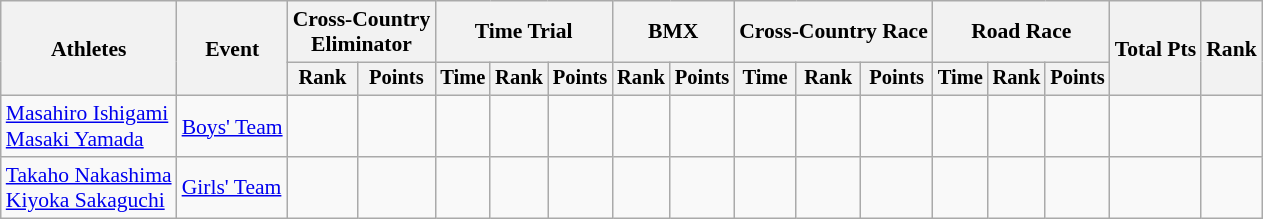<table class="wikitable" style="font-size:90%;">
<tr>
<th rowspan=2>Athletes</th>
<th rowspan=2>Event</th>
<th colspan=2>Cross-Country<br>Eliminator</th>
<th colspan=3>Time Trial</th>
<th colspan=2>BMX</th>
<th colspan=3>Cross-Country Race</th>
<th colspan=3>Road Race</th>
<th rowspan=2>Total Pts</th>
<th rowspan=2>Rank</th>
</tr>
<tr style="font-size:95%">
<th>Rank</th>
<th>Points</th>
<th>Time</th>
<th>Rank</th>
<th>Points</th>
<th>Rank</th>
<th>Points</th>
<th>Time</th>
<th>Rank</th>
<th>Points</th>
<th>Time</th>
<th>Rank</th>
<th>Points</th>
</tr>
<tr align=center>
<td align=left><a href='#'>Masahiro Ishigami</a><br><a href='#'>Masaki Yamada</a></td>
<td align=left><a href='#'>Boys' Team</a></td>
<td></td>
<td></td>
<td></td>
<td></td>
<td></td>
<td></td>
<td></td>
<td></td>
<td></td>
<td></td>
<td></td>
<td></td>
<td></td>
<td></td>
<td></td>
</tr>
<tr align=center>
<td align=left><a href='#'>Takaho Nakashima</a><br><a href='#'>Kiyoka Sakaguchi</a></td>
<td align=left><a href='#'>Girls' Team</a></td>
<td></td>
<td></td>
<td></td>
<td></td>
<td></td>
<td></td>
<td></td>
<td></td>
<td></td>
<td></td>
<td></td>
<td></td>
<td></td>
<td></td>
<td></td>
</tr>
</table>
